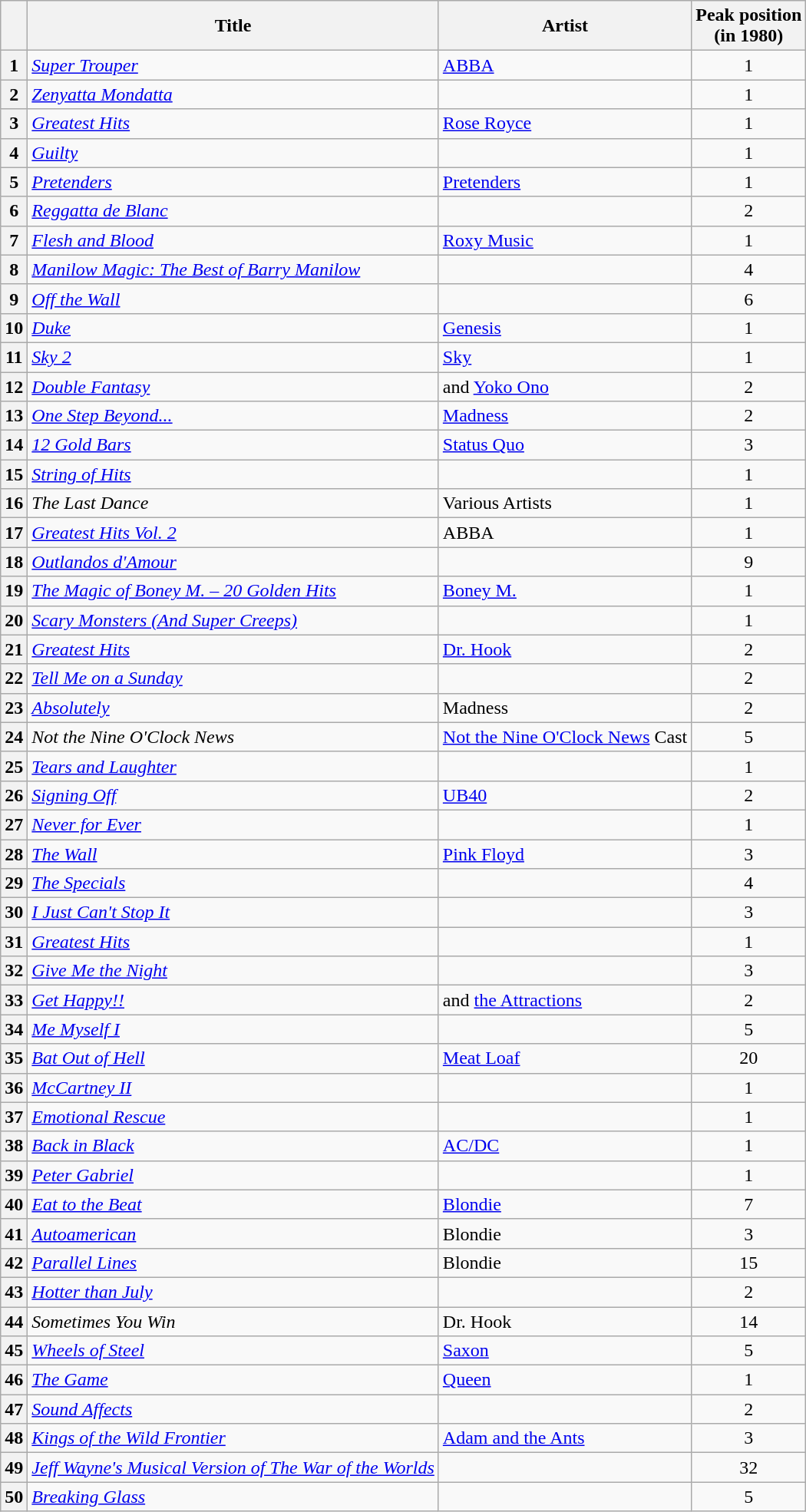<table class="wikitable sortable plainrowheaders">
<tr>
<th scope=col></th>
<th scope=col>Title</th>
<th scope=col>Artist</th>
<th scope=col>Peak position <br>(in 1980)</th>
</tr>
<tr>
<th scope=row style="text-align:center;">1</th>
<td><em><a href='#'>Super Trouper</a></em></td>
<td><a href='#'>ABBA</a></td>
<td align="center">1</td>
</tr>
<tr>
<th scope=row style="text-align:center;">2</th>
<td><em><a href='#'>Zenyatta Mondatta</a></em></td>
<td></td>
<td align="center">1</td>
</tr>
<tr>
<th scope=row style="text-align:center;">3</th>
<td><em><a href='#'>Greatest Hits</a></em></td>
<td><a href='#'>Rose Royce</a></td>
<td align="center">1</td>
</tr>
<tr>
<th scope=row style="text-align:center;">4</th>
<td><em><a href='#'>Guilty</a></em></td>
<td></td>
<td align="center">1</td>
</tr>
<tr>
<th scope=row style="text-align:center;">5</th>
<td><em><a href='#'>Pretenders</a></em></td>
<td><a href='#'>Pretenders</a></td>
<td align="center">1</td>
</tr>
<tr>
<th scope=row style="text-align:center;">6</th>
<td><em><a href='#'>Reggatta de Blanc</a></em></td>
<td></td>
<td align="center">2</td>
</tr>
<tr>
<th scope=row style="text-align:center;">7</th>
<td><em><a href='#'>Flesh and Blood</a></em></td>
<td><a href='#'>Roxy Music</a></td>
<td align="center">1</td>
</tr>
<tr>
<th scope=row style="text-align:center;">8</th>
<td><em><a href='#'>Manilow Magic: The Best of Barry Manilow</a></em></td>
<td></td>
<td align="center">4</td>
</tr>
<tr>
<th scope=row style="text-align:center;">9</th>
<td><em><a href='#'>Off the Wall</a></em></td>
<td></td>
<td align="center">6</td>
</tr>
<tr>
<th scope=row style="text-align:center;">10</th>
<td><em><a href='#'>Duke</a></em></td>
<td><a href='#'>Genesis</a></td>
<td align="center">1</td>
</tr>
<tr>
<th scope=row style="text-align:center;">11</th>
<td><em><a href='#'>Sky 2</a></em></td>
<td><a href='#'>Sky</a></td>
<td align="center">1</td>
</tr>
<tr>
<th scope=row style="text-align:center;">12</th>
<td><em><a href='#'>Double Fantasy</a></em></td>
<td> and <a href='#'>Yoko Ono</a></td>
<td align="center">2</td>
</tr>
<tr>
<th scope=row style="text-align:center;">13</th>
<td><em><a href='#'>One Step Beyond...</a></em></td>
<td><a href='#'>Madness</a></td>
<td align="center">2</td>
</tr>
<tr>
<th scope=row style="text-align:center;">14</th>
<td><em><a href='#'>12 Gold Bars</a></em></td>
<td><a href='#'>Status Quo</a></td>
<td align="center">3</td>
</tr>
<tr>
<th scope=row style="text-align:center;">15</th>
<td><em><a href='#'>String of Hits</a></em></td>
<td></td>
<td align="center">1</td>
</tr>
<tr>
<th scope=row style="text-align:center;">16</th>
<td><em>The Last Dance</em></td>
<td>Various Artists</td>
<td align="center">1</td>
</tr>
<tr>
<th scope=row style="text-align:center;">17</th>
<td><em><a href='#'>Greatest Hits Vol. 2</a></em></td>
<td>ABBA</td>
<td align="center">1</td>
</tr>
<tr>
<th scope=row style="text-align:center;">18</th>
<td><em><a href='#'>Outlandos d'Amour</a></em></td>
<td></td>
<td align="center">9</td>
</tr>
<tr>
<th scope=row style="text-align:center;">19</th>
<td><em><a href='#'>The Magic of Boney M. – 20 Golden Hits</a></em></td>
<td><a href='#'>Boney M.</a></td>
<td align="center">1</td>
</tr>
<tr>
<th scope=row style="text-align:center;">20</th>
<td><em><a href='#'>Scary Monsters (And Super Creeps)</a></em></td>
<td></td>
<td align="center">1</td>
</tr>
<tr>
<th scope=row style="text-align:center;">21</th>
<td><em><a href='#'>Greatest Hits</a></em></td>
<td><a href='#'>Dr. Hook</a></td>
<td align="center">2</td>
</tr>
<tr>
<th scope=row style="text-align:center;">22</th>
<td><em><a href='#'>Tell Me on a Sunday</a></em></td>
<td></td>
<td align="center">2</td>
</tr>
<tr>
<th scope=row style="text-align:center;">23</th>
<td><em><a href='#'>Absolutely</a></em></td>
<td>Madness</td>
<td align="center">2</td>
</tr>
<tr>
<th scope=row style="text-align:center;">24</th>
<td><em>Not the Nine O'Clock News</em></td>
<td><a href='#'>Not the Nine O'Clock News</a> Cast</td>
<td align="center">5</td>
</tr>
<tr>
<th scope=row style="text-align:center;">25</th>
<td><em><a href='#'>Tears and Laughter</a></em></td>
<td></td>
<td align="center">1</td>
</tr>
<tr>
<th scope=row style="text-align:center;">26</th>
<td><em><a href='#'>Signing Off</a></em></td>
<td><a href='#'>UB40</a></td>
<td align="center">2</td>
</tr>
<tr>
<th scope=row style="text-align:center;">27</th>
<td><em><a href='#'>Never for Ever</a></em></td>
<td></td>
<td align="center">1</td>
</tr>
<tr>
<th scope=row style="text-align:center;">28</th>
<td><em><a href='#'>The Wall</a></em></td>
<td><a href='#'>Pink Floyd</a></td>
<td align="center">3</td>
</tr>
<tr>
<th scope=row style="text-align:center;">29</th>
<td><em><a href='#'>The Specials</a></em></td>
<td></td>
<td align="center">4</td>
</tr>
<tr>
<th scope=row style="text-align:center;">30</th>
<td><em><a href='#'>I Just Can't Stop It</a></em></td>
<td></td>
<td align="center">3</td>
</tr>
<tr>
<th scope=row style="text-align:center;">31</th>
<td><em><a href='#'>Greatest Hits</a></em></td>
<td></td>
<td align="center">1</td>
</tr>
<tr>
<th scope=row style="text-align:center;">32</th>
<td><em><a href='#'>Give Me the Night</a></em></td>
<td></td>
<td align="center">3</td>
</tr>
<tr>
<th scope=row style="text-align:center;">33</th>
<td><em><a href='#'>Get Happy!!</a></em></td>
<td> and <a href='#'>the Attractions</a></td>
<td align="center">2</td>
</tr>
<tr>
<th scope=row style="text-align:center;">34</th>
<td><em><a href='#'>Me Myself I</a></em></td>
<td></td>
<td align="center">5</td>
</tr>
<tr>
<th scope=row style="text-align:center;">35</th>
<td><em><a href='#'>Bat Out of Hell</a></em></td>
<td><a href='#'>Meat Loaf</a></td>
<td align="center">20</td>
</tr>
<tr>
<th scope=row style="text-align:center;">36</th>
<td><em><a href='#'>McCartney II</a></em></td>
<td></td>
<td align="center">1</td>
</tr>
<tr>
<th scope=row style="text-align:center;">37</th>
<td><em><a href='#'>Emotional Rescue</a></em></td>
<td></td>
<td align="center">1</td>
</tr>
<tr>
<th scope=row style="text-align:center;">38</th>
<td><em><a href='#'>Back in Black</a></em></td>
<td><a href='#'>AC/DC</a></td>
<td align="center">1</td>
</tr>
<tr>
<th scope=row style="text-align:center;">39</th>
<td><em><a href='#'>Peter Gabriel</a></em></td>
<td></td>
<td align="center">1</td>
</tr>
<tr>
<th scope=row style="text-align:center;">40</th>
<td><em><a href='#'>Eat to the Beat</a></em></td>
<td><a href='#'>Blondie</a></td>
<td align="center">7</td>
</tr>
<tr>
<th scope=row style="text-align:center;">41</th>
<td><em><a href='#'>Autoamerican</a></em></td>
<td>Blondie</td>
<td align="center">3</td>
</tr>
<tr>
<th scope=row style="text-align:center;">42</th>
<td><em><a href='#'>Parallel Lines</a></em></td>
<td>Blondie</td>
<td align="center">15</td>
</tr>
<tr>
<th scope=row style="text-align:center;">43</th>
<td><em><a href='#'>Hotter than July</a></em></td>
<td></td>
<td align="center">2</td>
</tr>
<tr>
<th scope=row style="text-align:center;">44</th>
<td><em>Sometimes You Win</em></td>
<td>Dr. Hook</td>
<td align="center">14</td>
</tr>
<tr>
<th scope=row style="text-align:center;">45</th>
<td><em><a href='#'>Wheels of Steel</a></em></td>
<td><a href='#'>Saxon</a></td>
<td align="center">5</td>
</tr>
<tr>
<th scope=row style="text-align:center;">46</th>
<td><em><a href='#'>The Game</a></em></td>
<td><a href='#'>Queen</a></td>
<td align="center">1</td>
</tr>
<tr>
<th scope=row style="text-align:center;">47</th>
<td><em><a href='#'>Sound Affects</a></em></td>
<td></td>
<td align="center">2</td>
</tr>
<tr>
<th scope=row style="text-align:center;">48</th>
<td><em><a href='#'>Kings of the Wild Frontier</a></em></td>
<td><a href='#'>Adam and the Ants</a></td>
<td align="center">3</td>
</tr>
<tr>
<th scope=row style="text-align:center;">49</th>
<td><em><a href='#'>Jeff Wayne's Musical Version of The War of the Worlds</a></em></td>
<td></td>
<td align="center">32</td>
</tr>
<tr>
<th scope=row style="text-align:center;">50</th>
<td><em><a href='#'>Breaking Glass</a></em></td>
<td></td>
<td align="center">5</td>
</tr>
</table>
